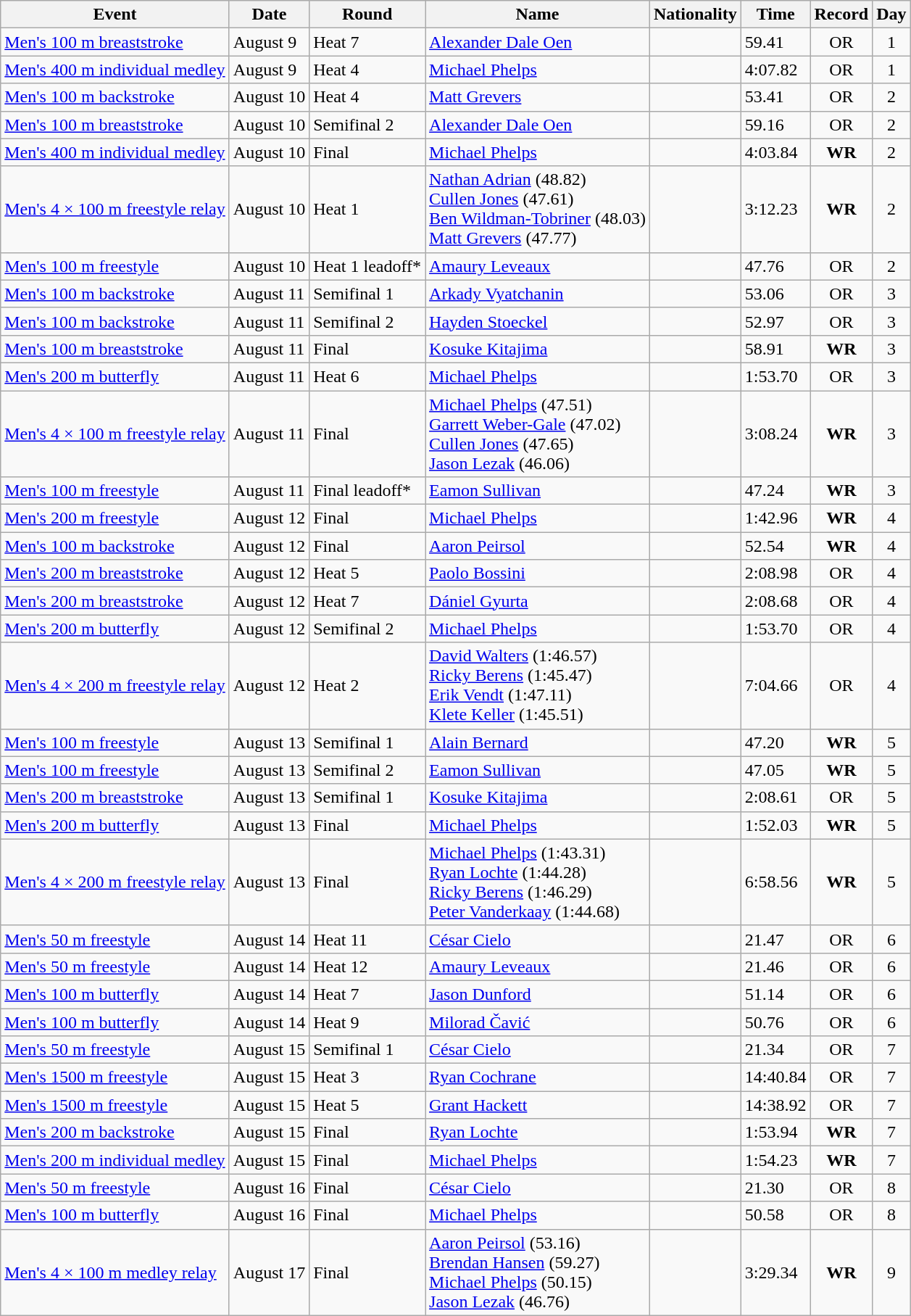<table class="wikitable sortable">
<tr>
<th>Event</th>
<th>Date</th>
<th>Round</th>
<th>Name</th>
<th>Nationality</th>
<th>Time</th>
<th>Record</th>
<th>Day</th>
</tr>
<tr>
<td><a href='#'>Men's 100 m breaststroke</a></td>
<td>August 9</td>
<td>Heat 7</td>
<td><a href='#'>Alexander Dale Oen</a></td>
<td></td>
<td>59.41</td>
<td align=center>OR</td>
<td align=center>1</td>
</tr>
<tr>
<td><a href='#'>Men's 400 m individual medley</a></td>
<td>August 9</td>
<td>Heat 4</td>
<td><a href='#'>Michael Phelps</a></td>
<td></td>
<td>4:07.82</td>
<td align=center>OR</td>
<td align=center>1</td>
</tr>
<tr>
<td><a href='#'>Men's 100 m backstroke</a></td>
<td>August 10</td>
<td>Heat 4</td>
<td><a href='#'>Matt Grevers</a></td>
<td></td>
<td>53.41</td>
<td align=center>OR</td>
<td align=center>2</td>
</tr>
<tr>
<td><a href='#'>Men's 100 m breaststroke</a></td>
<td>August 10</td>
<td>Semifinal 2</td>
<td><a href='#'>Alexander Dale Oen</a></td>
<td></td>
<td>59.16</td>
<td align=center>OR</td>
<td align=center>2</td>
</tr>
<tr>
<td><a href='#'>Men's 400 m individual medley</a></td>
<td>August 10</td>
<td>Final</td>
<td><a href='#'>Michael Phelps</a></td>
<td></td>
<td>4:03.84</td>
<td align=center><strong>WR</strong></td>
<td align=center>2</td>
</tr>
<tr>
<td><a href='#'>Men's 4 × 100 m freestyle relay</a></td>
<td>August 10</td>
<td>Heat 1</td>
<td><a href='#'>Nathan Adrian</a> (48.82)<br><a href='#'>Cullen Jones</a> (47.61)<br><a href='#'>Ben Wildman-Tobriner</a> (48.03)<br><a href='#'>Matt Grevers</a> (47.77)</td>
<td></td>
<td>3:12.23</td>
<td align=center><strong>WR</strong></td>
<td align=center>2</td>
</tr>
<tr>
<td><a href='#'>Men's 100 m freestyle</a></td>
<td>August 10</td>
<td>Heat 1 leadoff*</td>
<td><a href='#'>Amaury Leveaux</a></td>
<td></td>
<td>47.76</td>
<td align=center>OR</td>
<td align=center>2</td>
</tr>
<tr>
<td><a href='#'>Men's 100 m backstroke</a></td>
<td>August 11</td>
<td>Semifinal 1</td>
<td><a href='#'>Arkady Vyatchanin</a></td>
<td></td>
<td>53.06</td>
<td align=center>OR</td>
<td align=center>3</td>
</tr>
<tr>
<td><a href='#'>Men's 100 m backstroke</a></td>
<td>August 11</td>
<td>Semifinal 2</td>
<td><a href='#'>Hayden Stoeckel</a></td>
<td></td>
<td>52.97</td>
<td align=center>OR</td>
<td align=center>3</td>
</tr>
<tr>
<td><a href='#'>Men's 100 m breaststroke</a></td>
<td>August 11</td>
<td>Final</td>
<td><a href='#'>Kosuke Kitajima</a></td>
<td></td>
<td>58.91</td>
<td align=center><strong>WR</strong></td>
<td align=center>3</td>
</tr>
<tr>
<td><a href='#'>Men's 200 m butterfly</a></td>
<td>August 11</td>
<td>Heat 6</td>
<td><a href='#'>Michael Phelps</a></td>
<td align=left></td>
<td>1:53.70</td>
<td align=center>OR</td>
<td align=center>3</td>
</tr>
<tr>
<td><a href='#'>Men's 4 × 100 m freestyle relay</a></td>
<td>August 11</td>
<td>Final</td>
<td><a href='#'>Michael Phelps</a> (47.51)<br><a href='#'>Garrett Weber-Gale</a> (47.02)<br><a href='#'>Cullen Jones</a> (47.65)<br><a href='#'>Jason Lezak</a> (46.06)</td>
<td></td>
<td>3:08.24</td>
<td align=center><strong>WR</strong></td>
<td align=center>3</td>
</tr>
<tr>
<td><a href='#'>Men's 100 m freestyle</a></td>
<td>August 11</td>
<td>Final leadoff*</td>
<td><a href='#'>Eamon Sullivan</a></td>
<td></td>
<td>47.24</td>
<td align=center><strong>WR</strong></td>
<td align=center>3</td>
</tr>
<tr>
<td><a href='#'>Men's 200 m freestyle</a></td>
<td>August 12</td>
<td>Final</td>
<td><a href='#'>Michael Phelps</a></td>
<td></td>
<td>1:42.96</td>
<td align=center><strong>WR</strong></td>
<td align=center>4</td>
</tr>
<tr>
<td><a href='#'>Men's 100 m backstroke</a></td>
<td>August 12</td>
<td>Final</td>
<td><a href='#'>Aaron Peirsol</a></td>
<td></td>
<td>52.54</td>
<td align=center><strong>WR</strong></td>
<td align=center>4</td>
</tr>
<tr>
<td><a href='#'>Men's 200 m breaststroke</a></td>
<td>August 12</td>
<td>Heat 5</td>
<td><a href='#'>Paolo Bossini</a></td>
<td></td>
<td>2:08.98</td>
<td align=center>OR</td>
<td align=center>4</td>
</tr>
<tr>
<td><a href='#'>Men's 200 m breaststroke</a></td>
<td>August 12</td>
<td>Heat 7</td>
<td><a href='#'>Dániel Gyurta</a></td>
<td></td>
<td>2:08.68</td>
<td align=center>OR</td>
<td align=center>4</td>
</tr>
<tr>
<td><a href='#'>Men's 200 m butterfly</a></td>
<td>August 12</td>
<td>Semifinal 2</td>
<td><a href='#'>Michael Phelps</a></td>
<td></td>
<td>1:53.70</td>
<td align=center>OR</td>
<td align=center>4</td>
</tr>
<tr>
<td><a href='#'>Men's 4 × 200 m freestyle relay</a></td>
<td>August 12</td>
<td>Heat 2</td>
<td><a href='#'>David Walters</a> (1:46.57)<br><a href='#'>Ricky Berens</a> (1:45.47)<br><a href='#'>Erik Vendt</a> (1:47.11)<br><a href='#'>Klete Keller</a> (1:45.51)</td>
<td></td>
<td>7:04.66</td>
<td align=center>OR</td>
<td align=center>4</td>
</tr>
<tr>
<td><a href='#'>Men's 100 m freestyle</a></td>
<td>August 13</td>
<td>Semifinal 1</td>
<td><a href='#'>Alain Bernard</a></td>
<td></td>
<td>47.20</td>
<td align=center><strong>WR</strong></td>
<td align=center>5</td>
</tr>
<tr>
<td><a href='#'>Men's 100 m freestyle</a></td>
<td>August 13</td>
<td>Semifinal 2</td>
<td><a href='#'>Eamon Sullivan</a></td>
<td></td>
<td>47.05</td>
<td align=center><strong>WR</strong></td>
<td align=center>5</td>
</tr>
<tr>
<td><a href='#'>Men's 200 m breaststroke</a></td>
<td>August 13</td>
<td>Semifinal 1</td>
<td><a href='#'>Kosuke Kitajima</a></td>
<td></td>
<td>2:08.61</td>
<td align=center>OR</td>
<td align=center>5</td>
</tr>
<tr>
<td><a href='#'>Men's 200 m butterfly</a></td>
<td>August 13</td>
<td>Final</td>
<td><a href='#'>Michael Phelps</a></td>
<td></td>
<td>1:52.03</td>
<td align=center><strong>WR</strong></td>
<td align=center>5</td>
</tr>
<tr>
<td><a href='#'>Men's 4 × 200 m freestyle relay</a></td>
<td>August 13</td>
<td>Final</td>
<td><a href='#'>Michael Phelps</a> (1:43.31)<br><a href='#'>Ryan Lochte</a> (1:44.28)<br><a href='#'>Ricky Berens</a> (1:46.29)<br><a href='#'>Peter Vanderkaay</a> (1:44.68)</td>
<td></td>
<td>6:58.56</td>
<td align=center><strong>WR</strong></td>
<td align=center>5</td>
</tr>
<tr>
<td><a href='#'>Men's 50 m freestyle</a></td>
<td>August 14</td>
<td>Heat 11</td>
<td><a href='#'>César Cielo</a></td>
<td></td>
<td>21.47</td>
<td align=center>OR</td>
<td align=center>6</td>
</tr>
<tr>
<td><a href='#'>Men's 50 m freestyle</a></td>
<td>August 14</td>
<td>Heat 12</td>
<td><a href='#'>Amaury Leveaux</a></td>
<td></td>
<td>21.46</td>
<td align=center>OR</td>
<td align=center>6</td>
</tr>
<tr>
<td><a href='#'>Men's 100 m butterfly</a></td>
<td>August 14</td>
<td>Heat 7</td>
<td><a href='#'>Jason Dunford</a></td>
<td></td>
<td>51.14</td>
<td align=center>OR</td>
<td align=center>6</td>
</tr>
<tr>
<td><a href='#'>Men's 100 m butterfly</a></td>
<td>August 14</td>
<td>Heat 9</td>
<td><a href='#'>Milorad Čavić</a></td>
<td></td>
<td>50.76</td>
<td align=center>OR</td>
<td align=center>6</td>
</tr>
<tr>
<td><a href='#'>Men's 50 m freestyle</a></td>
<td>August 15</td>
<td>Semifinal 1</td>
<td><a href='#'>César Cielo</a></td>
<td></td>
<td>21.34</td>
<td align=center>OR</td>
<td align=center>7</td>
</tr>
<tr>
<td><a href='#'>Men's 1500 m freestyle</a></td>
<td>August 15</td>
<td>Heat 3</td>
<td><a href='#'>Ryan Cochrane</a></td>
<td></td>
<td>14:40.84</td>
<td align=center>OR</td>
<td align=center>7</td>
</tr>
<tr>
<td><a href='#'>Men's 1500 m freestyle</a></td>
<td>August 15</td>
<td>Heat 5</td>
<td><a href='#'>Grant Hackett</a></td>
<td></td>
<td>14:38.92</td>
<td align=center>OR</td>
<td align=center>7</td>
</tr>
<tr>
<td><a href='#'>Men's 200 m backstroke</a></td>
<td>August 15</td>
<td>Final</td>
<td><a href='#'>Ryan Lochte</a></td>
<td></td>
<td>1:53.94</td>
<td align=center><strong>WR</strong></td>
<td align=center>7</td>
</tr>
<tr>
<td><a href='#'>Men's 200 m individual medley</a></td>
<td>August 15</td>
<td>Final</td>
<td><a href='#'>Michael Phelps</a></td>
<td></td>
<td>1:54.23</td>
<td align=center><strong>WR</strong></td>
<td align=center>7</td>
</tr>
<tr>
<td><a href='#'>Men's 50 m freestyle</a></td>
<td>August 16</td>
<td>Final</td>
<td><a href='#'>César Cielo</a></td>
<td></td>
<td>21.30</td>
<td align=center>OR</td>
<td align=center>8</td>
</tr>
<tr>
<td><a href='#'>Men's 100 m butterfly</a></td>
<td>August 16</td>
<td>Final</td>
<td><a href='#'>Michael Phelps</a></td>
<td></td>
<td>50.58</td>
<td align=center>OR</td>
<td align=center>8</td>
</tr>
<tr>
<td><a href='#'>Men's 4 × 100 m medley relay</a></td>
<td>August 17</td>
<td>Final</td>
<td><a href='#'>Aaron Peirsol</a> (53.16)<br><a href='#'>Brendan Hansen</a> (59.27) <br><a href='#'>Michael Phelps</a> (50.15)<br><a href='#'>Jason Lezak</a> (46.76)</td>
<td></td>
<td>3:29.34</td>
<td align=center><strong>WR</strong></td>
<td align=center>9</td>
</tr>
</table>
